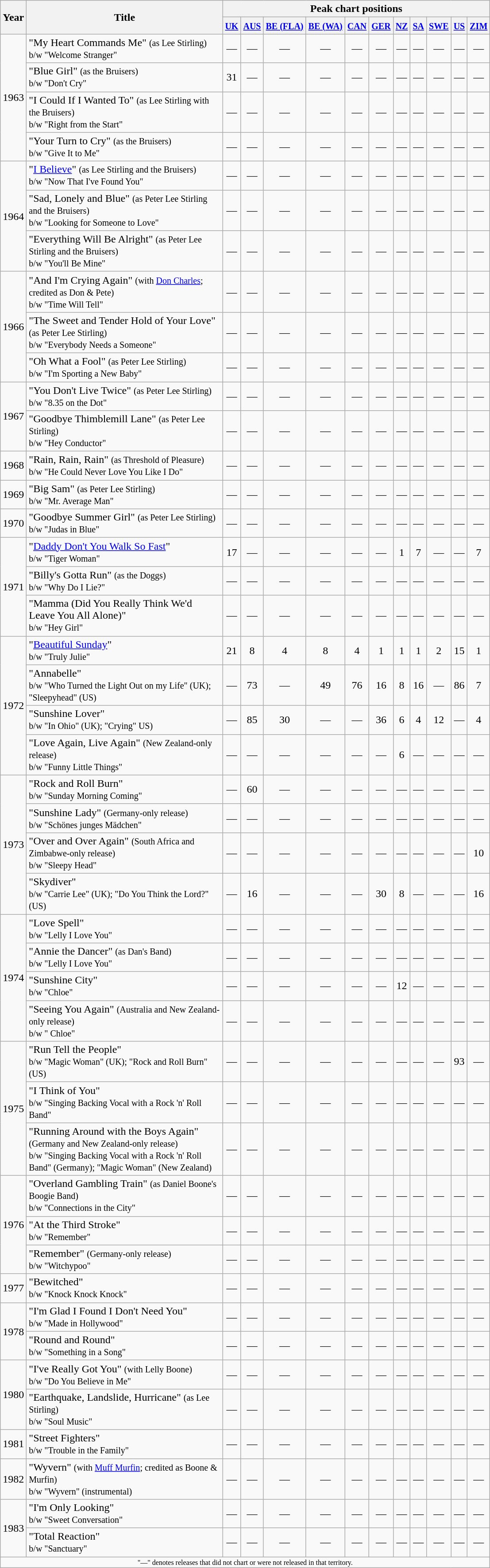<table class="wikitable" style="text-align:center">
<tr>
<th rowspan="2">Year</th>
<th rowspan="2" style="width:18em;">Title</th>
<th colspan="11">Peak chart positions</th>
</tr>
<tr>
<th><small><a href='#'>UK</a></small><br></th>
<th><small><a href='#'>AUS</a></small><br></th>
<th><small><a href='#'>BE (FLA)</a></small><br></th>
<th><small><a href='#'>BE (WA)</a></small><br></th>
<th><small><a href='#'>CAN</a></small><br></th>
<th><small><a href='#'>GER</a></small><br></th>
<th><small><a href='#'>NZ</a></small><br></th>
<th><small><a href='#'>SA</a></small><br></th>
<th><small><a href='#'>SWE</a></small><br></th>
<th><small><a href='#'>US</a></small><br></th>
<th><small><a href='#'>ZIM</a></small><br></th>
</tr>
<tr>
<td rowspan="4">1963</td>
<td align="left">"My Heart Commands Me" <small>(as Lee Stirling)</small><br><small>b/w "Welcome Stranger"</small></td>
<td>—</td>
<td>—</td>
<td>—</td>
<td>—</td>
<td>—</td>
<td>—</td>
<td>—</td>
<td>—</td>
<td>—</td>
<td>—</td>
<td>—</td>
</tr>
<tr>
<td align="left">"Blue Girl" <small>(as the Bruisers)</small><br><small>b/w "Don't Cry"</small></td>
<td align="center">31</td>
<td>—</td>
<td>—</td>
<td>—</td>
<td>—</td>
<td>—</td>
<td>—</td>
<td>—</td>
<td>—</td>
<td>—</td>
<td>—</td>
</tr>
<tr>
<td align="left">"I Could If I Wanted To" <small>(as Lee Stirling with the Bruisers)</small><br><small>b/w "Right from the Start"</small></td>
<td align="center">—</td>
<td>—</td>
<td>—</td>
<td>—</td>
<td>—</td>
<td>—</td>
<td>—</td>
<td>—</td>
<td>—</td>
<td>—</td>
<td>—</td>
</tr>
<tr>
<td align="left">"Your Turn to Cry" <small>(as the Bruisers)</small><br><small>b/w "Give It to Me"</small></td>
<td align="center">—</td>
<td>—</td>
<td>—</td>
<td>—</td>
<td>—</td>
<td>—</td>
<td>—</td>
<td>—</td>
<td>—</td>
<td>—</td>
<td>—</td>
</tr>
<tr>
<td rowspan="3">1964</td>
<td align="left">"<a href='#'>I Believe</a>" <small>(as Lee Stirling and the Bruisers)</small><br><small>b/w "Now That I've Found You"</small></td>
<td align="center">—</td>
<td>—</td>
<td>—</td>
<td>—</td>
<td>—</td>
<td>—</td>
<td>—</td>
<td>—</td>
<td>—</td>
<td>—</td>
<td>—</td>
</tr>
<tr>
<td align="left">"Sad, Lonely and Blue" <small>(as Peter Lee Stirling and the Bruisers)</small><br><small>b/w "Looking for Someone to Love"</small></td>
<td align="center">—</td>
<td>—</td>
<td>—</td>
<td>—</td>
<td>—</td>
<td>—</td>
<td>—</td>
<td>—</td>
<td>—</td>
<td>—</td>
<td>—</td>
</tr>
<tr>
<td align="left">"Everything Will Be Alright" <small>(as Peter Lee Stirling and the Bruisers)</small><br><small>b/w "You'll Be Mine"</small></td>
<td align="center">—</td>
<td>—</td>
<td>—</td>
<td>—</td>
<td>—</td>
<td>—</td>
<td>—</td>
<td>—</td>
<td>—</td>
<td>—</td>
<td>—</td>
</tr>
<tr>
<td rowspan="3">1966</td>
<td align="left">"And I'm Crying Again" <small>(with <a href='#'>Don Charles</a>; credited as Don & Pete)</small><br><small>b/w "Time Will Tell"</small></td>
<td align="center">—</td>
<td>—</td>
<td>—</td>
<td>—</td>
<td>—</td>
<td>—</td>
<td>—</td>
<td>—</td>
<td>—</td>
<td>—</td>
<td>—</td>
</tr>
<tr>
<td align="left">"The Sweet and Tender Hold of Your Love" <small>(as Peter Lee Stirling)</small><br><small>b/w "Everybody Needs a Someone"</small></td>
<td align="center">—</td>
<td>—</td>
<td>—</td>
<td>—</td>
<td>—</td>
<td>—</td>
<td>—</td>
<td>—</td>
<td>—</td>
<td>—</td>
<td>—</td>
</tr>
<tr>
<td align="left">"Oh What a Fool" <small>(as Peter Lee Stirling)</small><br><small>b/w "I'm Sporting a New Baby"</small></td>
<td align="center">—</td>
<td>—</td>
<td>—</td>
<td>—</td>
<td>—</td>
<td>—</td>
<td>—</td>
<td>—</td>
<td>—</td>
<td>—</td>
<td>—</td>
</tr>
<tr>
<td rowspan="2">1967</td>
<td align="left">"You Don't Live Twice" <small>(as Peter Lee Stirling)</small><br><small>b/w "8.35 on the Dot"</small></td>
<td align="center">—</td>
<td>—</td>
<td>—</td>
<td>—</td>
<td>—</td>
<td>—</td>
<td>—</td>
<td>—</td>
<td>—</td>
<td>—</td>
<td>—</td>
</tr>
<tr>
<td align="left">"Goodbye Thimblemill Lane" <small>(as Peter Lee Stirling)</small><br><small>b/w "Hey Conductor"</small></td>
<td align="center">—</td>
<td>—</td>
<td>—</td>
<td>—</td>
<td>—</td>
<td>—</td>
<td>—</td>
<td>—</td>
<td>—</td>
<td>—</td>
<td>—</td>
</tr>
<tr>
<td>1968</td>
<td align="left">"Rain, Rain, Rain" <small>(as Threshold of Pleasure)</small><br><small>b/w "He Could Never Love You Like I Do"</small></td>
<td align="center">—</td>
<td>—</td>
<td>—</td>
<td>—</td>
<td>—</td>
<td>—</td>
<td>—</td>
<td>—</td>
<td>—</td>
<td>—</td>
<td>—</td>
</tr>
<tr>
<td>1969</td>
<td align="left">"Big Sam" <small>(as Peter Lee Stirling)</small><br><small>b/w "Mr. Average Man"</small></td>
<td>—</td>
<td>—</td>
<td>—</td>
<td>—</td>
<td>—</td>
<td>—</td>
<td>—</td>
<td>—</td>
<td>—</td>
<td>—</td>
<td>—</td>
</tr>
<tr>
<td>1970</td>
<td align="left">"Goodbye Summer Girl" <small>(as Peter Lee Stirling)</small><br><small>b/w "Judas in Blue"</small></td>
<td align="center">—</td>
<td>—</td>
<td>—</td>
<td>—</td>
<td>—</td>
<td>—</td>
<td>—</td>
<td>—</td>
<td>—</td>
<td>—</td>
<td>—</td>
</tr>
<tr>
<td rowspan="3">1971</td>
<td align="left">"<a href='#'>Daddy Don't You Walk So Fast</a>"<br><small>b/w "Tiger Woman"</small></td>
<td align="center">17</td>
<td>—</td>
<td>—</td>
<td>—</td>
<td>—</td>
<td>—</td>
<td>1</td>
<td>7</td>
<td>—</td>
<td>—</td>
<td>7</td>
</tr>
<tr>
<td align="left">"Billy's Gotta Run" <small>(as the Doggs)</small><br><small>b/w "Why Do I Lie?"</small></td>
<td align="center">—</td>
<td>—</td>
<td>—</td>
<td>—</td>
<td>—</td>
<td>—</td>
<td>—</td>
<td>—</td>
<td>—</td>
<td>—</td>
<td>—</td>
</tr>
<tr>
<td align="left">"Mamma (Did You Really Think We'd Leave You All Alone)"<br><small>b/w "Hey Girl"</small></td>
<td align="center">—</td>
<td>—</td>
<td>—</td>
<td>—</td>
<td>—</td>
<td>—</td>
<td>—</td>
<td>—</td>
<td>—</td>
<td>—</td>
<td>—</td>
</tr>
<tr>
<td rowspan="4">1972</td>
<td align="left">"<a href='#'>Beautiful Sunday</a>"<br><small>b/w "Truly Julie"</small></td>
<td>21</td>
<td>8</td>
<td>4</td>
<td>8</td>
<td>4</td>
<td>1</td>
<td>1</td>
<td>1</td>
<td>2</td>
<td>15</td>
<td>1</td>
</tr>
<tr>
<td align="left">"Annabelle"<br><small>b/w "Who Turned the Light Out on my Life" (UK); "Sleepyhead" (US)</small></td>
<td align="center">—</td>
<td>73</td>
<td>—</td>
<td>49</td>
<td>76</td>
<td>16</td>
<td>8</td>
<td>16</td>
<td>—</td>
<td>86</td>
<td>7</td>
</tr>
<tr>
<td align="left">"Sunshine Lover" <br><small>b/w "In Ohio" (UK); "Crying" US)</small></td>
<td align="center">—</td>
<td>85</td>
<td>30</td>
<td>—</td>
<td>—</td>
<td>36</td>
<td>6</td>
<td>4</td>
<td>12</td>
<td>—</td>
<td>4</td>
</tr>
<tr>
<td align="left">"Love Again, Live Again" <small>(New Zealand-only release)</small><br><small>b/w "Funny Little Things"</small></td>
<td align="center">—</td>
<td>—</td>
<td>—</td>
<td>—</td>
<td>—</td>
<td>—</td>
<td>6</td>
<td>—</td>
<td>—</td>
<td>—</td>
<td>—</td>
</tr>
<tr>
<td rowspan="4">1973</td>
<td align="left">"Rock and Roll Burn"<br><small>b/w "Sunday Morning Coming"</small></td>
<td align="center">—</td>
<td>60</td>
<td>—</td>
<td>—</td>
<td>—</td>
<td>—</td>
<td>—</td>
<td>—</td>
<td>—</td>
<td>—</td>
<td>—</td>
</tr>
<tr>
<td align="left">"Sunshine Lady" <small>(Germany-only release)</small><br><small>b/w "Schönes junges Mädchen"</small></td>
<td align="center">—</td>
<td>—</td>
<td>—</td>
<td>—</td>
<td>—</td>
<td>—</td>
<td>—</td>
<td>—</td>
<td>—</td>
<td>—</td>
<td>—</td>
</tr>
<tr>
<td align="left">"Over and Over Again" <small>(South Africa and Zimbabwe-only release)</small><br><small>b/w "Sleepy Head"</small></td>
<td align="center">—</td>
<td>—</td>
<td>—</td>
<td>—</td>
<td>—</td>
<td>—</td>
<td>—</td>
<td>—</td>
<td>—</td>
<td>—</td>
<td>10</td>
</tr>
<tr>
<td align="left">"Skydiver"<br><small>b/w "Carrie Lee" (UK); "Do You Think the Lord?" (US)</small></td>
<td align="center">—</td>
<td>16</td>
<td>—</td>
<td>—</td>
<td>—</td>
<td>30</td>
<td>8</td>
<td>—</td>
<td>—</td>
<td>—</td>
<td>16</td>
</tr>
<tr>
<td rowspan="4">1974</td>
<td align="left">"Love Spell"<br><small>b/w "Lelly I Love You"</small></td>
<td align="center">—</td>
<td>—</td>
<td>—</td>
<td>—</td>
<td>—</td>
<td>—</td>
<td>—</td>
<td>—</td>
<td>—</td>
<td>—</td>
<td>—</td>
</tr>
<tr>
<td align="left">"Annie the Dancer" <small>(as Dan's Band)</small><br><small>b/w "Lelly I Love You"</small></td>
<td>—</td>
<td>—</td>
<td>—</td>
<td>—</td>
<td>—</td>
<td>—</td>
<td>—</td>
<td>—</td>
<td>—</td>
<td>—</td>
<td>—</td>
</tr>
<tr>
<td align="left">"Sunshine City"<br><small>b/w "Chloe"</small></td>
<td align="center">—</td>
<td>—</td>
<td>—</td>
<td>—</td>
<td>—</td>
<td>—</td>
<td>12</td>
<td>—</td>
<td>—</td>
<td>—</td>
<td>—</td>
</tr>
<tr>
<td align="left">"Seeing You Again" <small>(Australia and New Zealand-only release)</small><br><small>b/w " Chloe"</small></td>
<td align="center">—</td>
<td>—</td>
<td>—</td>
<td>—</td>
<td>—</td>
<td>—</td>
<td>—</td>
<td>—</td>
<td>—</td>
<td>—</td>
<td>—</td>
</tr>
<tr>
<td rowspan="3">1975</td>
<td align="left">"Run Tell the People"<br><small>b/w "Magic Woman" (UK); "Rock and Roll Burn" (US)</small></td>
<td align="center">—</td>
<td>—</td>
<td>—</td>
<td>—</td>
<td>—</td>
<td>—</td>
<td>—</td>
<td>—</td>
<td>—</td>
<td>93</td>
<td>—</td>
</tr>
<tr>
<td align="left">"I Think of You"<br><small>b/w "Singing Backing Vocal with a Rock 'n' Roll Band"</small></td>
<td align="center">—</td>
<td>—</td>
<td>—</td>
<td>—</td>
<td>—</td>
<td>—</td>
<td>—</td>
<td>—</td>
<td>—</td>
<td>—</td>
<td>—</td>
</tr>
<tr>
<td align="left">"Running Around with the Boys Again" <small>(Germany and New Zealand-only release)</small><br><small>b/w "Singing Backing Vocal with a Rock 'n' Roll Band" (Germany); "Magic Woman" (New Zealand)</small></td>
<td align="center">—</td>
<td>—</td>
<td>—</td>
<td>—</td>
<td>—</td>
<td>—</td>
<td>—</td>
<td>—</td>
<td>—</td>
<td>—</td>
<td>—</td>
</tr>
<tr>
<td rowspan="3">1976</td>
<td align="left">"Overland Gambling Train" <small>(as Daniel Boone's Boogie Band)</small><br><small>b/w "Connections in the City"</small></td>
<td align="center">—</td>
<td>—</td>
<td>—</td>
<td>—</td>
<td>—</td>
<td>—</td>
<td>—</td>
<td>—</td>
<td>—</td>
<td>—</td>
<td>—</td>
</tr>
<tr>
<td align="left">"At the Third Stroke"<br><small>b/w "Remember"</small></td>
<td align="center">—</td>
<td>—</td>
<td>—</td>
<td>—</td>
<td>—</td>
<td>—</td>
<td>—</td>
<td>—</td>
<td>—</td>
<td>—</td>
<td>—</td>
</tr>
<tr>
<td align="left">"Remember" <small>(Germany-only release)</small><br><small>b/w "Witchypoo"</small></td>
<td align="center">—</td>
<td>—</td>
<td>—</td>
<td>—</td>
<td>—</td>
<td>—</td>
<td>—</td>
<td>—</td>
<td>—</td>
<td>—</td>
<td>—</td>
</tr>
<tr>
<td>1977</td>
<td align="left">"Bewitched"<br><small>b/w "Knock Knock Knock"</small></td>
<td align="center">—</td>
<td>—</td>
<td>—</td>
<td>—</td>
<td>—</td>
<td>—</td>
<td>—</td>
<td>—</td>
<td>—</td>
<td>—</td>
<td>—</td>
</tr>
<tr>
<td rowspan="2">1978</td>
<td align="left">"I'm Glad I Found I Don't Need You"<br><small>b/w "Made in Hollywood"</small></td>
<td align="center">—</td>
<td>—</td>
<td>—</td>
<td>—</td>
<td>—</td>
<td>—</td>
<td>—</td>
<td>—</td>
<td>—</td>
<td>—</td>
<td>—</td>
</tr>
<tr>
<td align="left">"Round and Round"<br><small>b/w "Something in a Song"</small></td>
<td align="center">—</td>
<td>—</td>
<td>—</td>
<td>—</td>
<td>—</td>
<td>—</td>
<td>—</td>
<td>—</td>
<td>—</td>
<td>—</td>
<td>—</td>
</tr>
<tr>
<td rowspan="2">1980</td>
<td align="left">"I've Really Got You" <small>(with Lelly Boone)</small><br><small>b/w "Do You Believe in Me"</small></td>
<td align="center">—</td>
<td>—</td>
<td>—</td>
<td>—</td>
<td>—</td>
<td>—</td>
<td>—</td>
<td>—</td>
<td>—</td>
<td>—</td>
<td>—</td>
</tr>
<tr>
<td align="left">"Earthquake, Landslide, Hurricane" <small>(as Lee Stirling)</small><br><small>b/w "Soul Music"</small></td>
<td align="center">—</td>
<td>—</td>
<td>—</td>
<td>—</td>
<td>—</td>
<td>—</td>
<td>—</td>
<td>—</td>
<td>—</td>
<td>—</td>
<td>—</td>
</tr>
<tr>
<td>1981</td>
<td align="left">"Street Fighters"<br><small>b/w "Trouble in the Family"</small></td>
<td align="center">—</td>
<td>—</td>
<td>—</td>
<td>—</td>
<td>—</td>
<td>—</td>
<td>—</td>
<td>—</td>
<td>—</td>
<td>—</td>
<td>—</td>
</tr>
<tr>
<td>1982</td>
<td align="left">"Wyvern" <small>(with <a href='#'>Muff Murfin</a>; credited as Boone & Murfin)</small><br><small>b/w "Wyvern" (instrumental)</small></td>
<td align="center">—</td>
<td>—</td>
<td>—</td>
<td>—</td>
<td>—</td>
<td>—</td>
<td>—</td>
<td>—</td>
<td>—</td>
<td>—</td>
<td>—</td>
</tr>
<tr>
<td rowspan="2">1983</td>
<td align="left">"I'm Only Looking"<br><small>b/w "Sweet Conversation"</small></td>
<td align="center">—</td>
<td>—</td>
<td>—</td>
<td>—</td>
<td>—</td>
<td>—</td>
<td>—</td>
<td>—</td>
<td>—</td>
<td>—</td>
<td>—</td>
</tr>
<tr>
<td align="left">"Total Reaction"<br><small>b/w "Sanctuary"</small></td>
<td align="center">—</td>
<td>—</td>
<td>—</td>
<td>—</td>
<td>—</td>
<td>—</td>
<td>—</td>
<td>—</td>
<td>—</td>
<td>—</td>
<td>—</td>
</tr>
<tr>
<td colspan="13" style="font-size:8pt">"—" denotes releases that did not chart or were not released in that territory.</td>
</tr>
</table>
